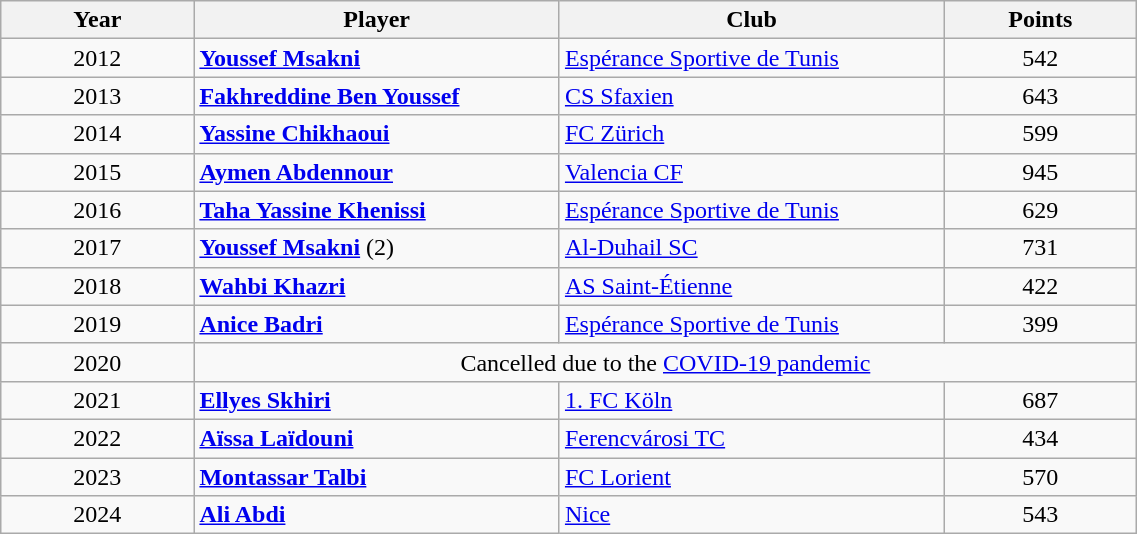<table class="wikitable" style="text-align: left; width:60%">
<tr>
<th " width="17%"">Year</th>
<th>Player</th>
<th>Club</th>
<th " width="17%"">Points</th>
</tr>
<tr>
<td align="center">2012</td>
<td><strong><a href='#'>Youssef Msakni</a></strong></td>
<td> <a href='#'>Espérance Sportive de Tunis</a></td>
<td align="center">542</td>
</tr>
<tr>
<td align="center">2013</td>
<td><strong><a href='#'>Fakhreddine Ben Youssef</a></strong></td>
<td> <a href='#'>CS Sfaxien</a></td>
<td align="center">643</td>
</tr>
<tr>
<td align="center">2014</td>
<td><strong><a href='#'>Yassine Chikhaoui</a></strong></td>
<td> <a href='#'>FC Zürich</a></td>
<td align="center">599</td>
</tr>
<tr>
<td align="center">2015</td>
<td><strong><a href='#'>Aymen Abdennour</a></strong></td>
<td> <a href='#'>Valencia CF</a></td>
<td align="center">945</td>
</tr>
<tr>
<td align="center">2016</td>
<td><strong><a href='#'>Taha Yassine Khenissi</a></strong></td>
<td> <a href='#'>Espérance Sportive de Tunis</a></td>
<td align="center">629</td>
</tr>
<tr>
<td align="center">2017</td>
<td><strong><a href='#'>Youssef Msakni</a></strong> (2)</td>
<td> <a href='#'>Al-Duhail SC</a></td>
<td align="center">731</td>
</tr>
<tr>
<td align="center">2018</td>
<td><strong><a href='#'>Wahbi Khazri</a></strong></td>
<td> <a href='#'>AS Saint-Étienne</a></td>
<td align="center">422</td>
</tr>
<tr>
<td align="center">2019</td>
<td><strong><a href='#'>Anice Badri</a></strong></td>
<td> <a href='#'>Espérance Sportive de Tunis</a></td>
<td align="center">399</td>
</tr>
<tr>
<td align="center">2020</td>
<td colspan="3"align="center">Cancelled due to the <a href='#'>COVID-19 pandemic</a></td>
</tr>
<tr>
<td align="center">2021</td>
<td><strong><a href='#'>Ellyes Skhiri</a></strong></td>
<td> <a href='#'>1. FC Köln</a></td>
<td align="center">687</td>
</tr>
<tr>
<td align="center">2022</td>
<td><strong><a href='#'>Aïssa Laïdouni</a></strong></td>
<td> <a href='#'>Ferencvárosi TC</a></td>
<td align="center">434</td>
</tr>
<tr>
<td align="center">2023</td>
<td><strong><a href='#'>Montassar Talbi</a></strong></td>
<td> <a href='#'>FC Lorient</a></td>
<td align="center">570</td>
</tr>
<tr>
<td align="center">2024</td>
<td><strong><a href='#'>Ali Abdi</a></strong></td>
<td> <a href='#'>Nice</a></td>
<td align="center">543</td>
</tr>
</table>
